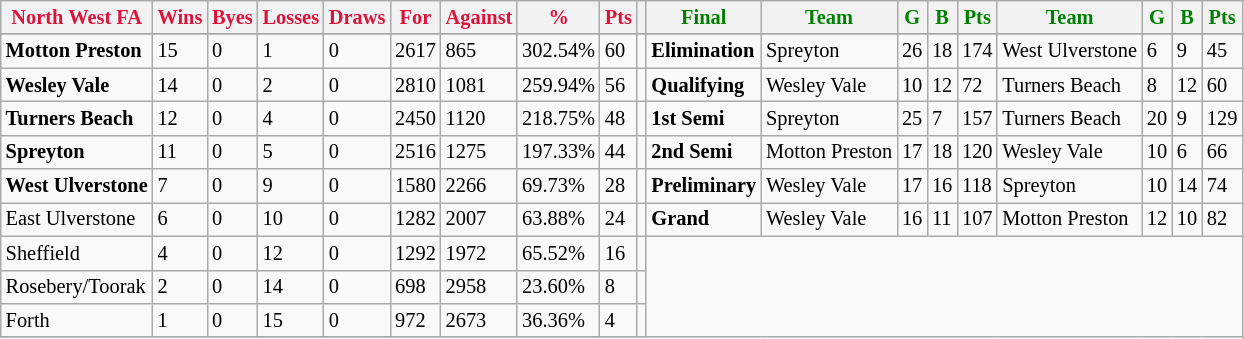<table style="font-size: 85%; text-align: left;" class="wikitable">
<tr>
<th style="color:crimson">North West FA</th>
<th style="color:crimson">Wins</th>
<th style="color:crimson">Byes</th>
<th style="color:crimson">Losses</th>
<th style="color:crimson">Draws</th>
<th style="color:crimson">For</th>
<th style="color:crimson">Against</th>
<th style="color:crimson">%</th>
<th style="color:crimson">Pts</th>
<th></th>
<th style="color:green">Final</th>
<th style="color:green">Team</th>
<th style="color:green">G</th>
<th style="color:green">B</th>
<th style="color:green">Pts</th>
<th style="color:green">Team</th>
<th style="color:green">G</th>
<th style="color:green">B</th>
<th style="color:green">Pts</th>
</tr>
<tr>
</tr>
<tr>
</tr>
<tr>
<td><strong>	Motton Preston	</strong></td>
<td>15</td>
<td>0</td>
<td>1</td>
<td>0</td>
<td>2617</td>
<td>865</td>
<td>302.54%</td>
<td>60</td>
<td></td>
<td><strong>Elimination</strong></td>
<td>Spreyton</td>
<td>26</td>
<td>18</td>
<td>174</td>
<td>West Ulverstone</td>
<td>6</td>
<td>9</td>
<td>45</td>
</tr>
<tr>
<td><strong>	Wesley Vale	</strong></td>
<td>14</td>
<td>0</td>
<td>2</td>
<td>0</td>
<td>2810</td>
<td>1081</td>
<td>259.94%</td>
<td>56</td>
<td></td>
<td><strong>Qualifying</strong></td>
<td>Wesley Vale</td>
<td>10</td>
<td>12</td>
<td>72</td>
<td>Turners Beach</td>
<td>8</td>
<td>12</td>
<td>60</td>
</tr>
<tr>
<td><strong>	Turners Beach	</strong></td>
<td>12</td>
<td>0</td>
<td>4</td>
<td>0</td>
<td>2450</td>
<td>1120</td>
<td>218.75%</td>
<td>48</td>
<td></td>
<td><strong>1st Semi</strong></td>
<td>Spreyton</td>
<td>25</td>
<td>7</td>
<td>157</td>
<td>Turners Beach</td>
<td>20</td>
<td>9</td>
<td>129</td>
</tr>
<tr>
<td><strong>	Spreyton	</strong></td>
<td>11</td>
<td>0</td>
<td>5</td>
<td>0</td>
<td>2516</td>
<td>1275</td>
<td>197.33%</td>
<td>44</td>
<td></td>
<td><strong>2nd Semi</strong></td>
<td>Motton Preston</td>
<td>17</td>
<td>18</td>
<td>120</td>
<td>Wesley Vale</td>
<td>10</td>
<td>6</td>
<td>66</td>
</tr>
<tr>
<td><strong>	West Ulverstone	</strong></td>
<td>7</td>
<td>0</td>
<td>9</td>
<td>0</td>
<td>1580</td>
<td>2266</td>
<td>69.73%</td>
<td>28</td>
<td></td>
<td><strong>Preliminary</strong></td>
<td>Wesley Vale</td>
<td>17</td>
<td>16</td>
<td>118</td>
<td>Spreyton</td>
<td>10</td>
<td>14</td>
<td>74</td>
</tr>
<tr>
<td>East Ulverstone</td>
<td>6</td>
<td>0</td>
<td>10</td>
<td>0</td>
<td>1282</td>
<td>2007</td>
<td>63.88%</td>
<td>24</td>
<td></td>
<td><strong>Grand</strong></td>
<td>Wesley Vale</td>
<td>16</td>
<td>11</td>
<td>107</td>
<td>Motton Preston</td>
<td>12</td>
<td>10</td>
<td>82</td>
</tr>
<tr>
<td>Sheffield</td>
<td>4</td>
<td>0</td>
<td>12</td>
<td>0</td>
<td>1292</td>
<td>1972</td>
<td>65.52%</td>
<td>16</td>
<td></td>
</tr>
<tr>
<td>Rosebery/Toorak</td>
<td>2</td>
<td>0</td>
<td>14</td>
<td>0</td>
<td>698</td>
<td>2958</td>
<td>23.60%</td>
<td>8</td>
<td></td>
</tr>
<tr>
<td>Forth</td>
<td>1</td>
<td>0</td>
<td>15</td>
<td>0</td>
<td>972</td>
<td>2673</td>
<td>36.36%</td>
<td>4</td>
<td></td>
</tr>
<tr>
</tr>
</table>
